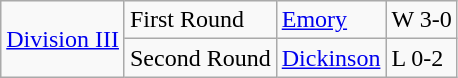<table class="wikitable">
<tr>
<td rowspan="2"><a href='#'>Division III</a></td>
<td>First Round</td>
<td><a href='#'>Emory</a></td>
<td>W 3-0</td>
</tr>
<tr>
<td>Second Round</td>
<td><a href='#'>Dickinson</a></td>
<td>L 0-2</td>
</tr>
</table>
